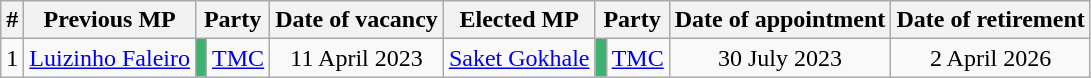<table class="wikitable" style="text-align:center;">
<tr>
<th>#</th>
<th>Previous MP</th>
<th colspan="2">Party</th>
<th>Date of vacancy</th>
<th>Elected MP</th>
<th colspan="2">Party</th>
<th>Date of appointment</th>
<th>Date of retirement</th>
</tr>
<tr>
<td>1</td>
<td><a href='#'>Luizinho Faleiro</a></td>
<td bgcolor=#3CB371></td>
<td><a href='#'>TMC</a></td>
<td>11 April 2023</td>
<td><a href='#'>Saket Gokhale</a></td>
<td bgcolor=#3CB371></td>
<td><a href='#'>TMC</a></td>
<td>30 July 2023</td>
<td>2 April 2026</td>
</tr>
</table>
